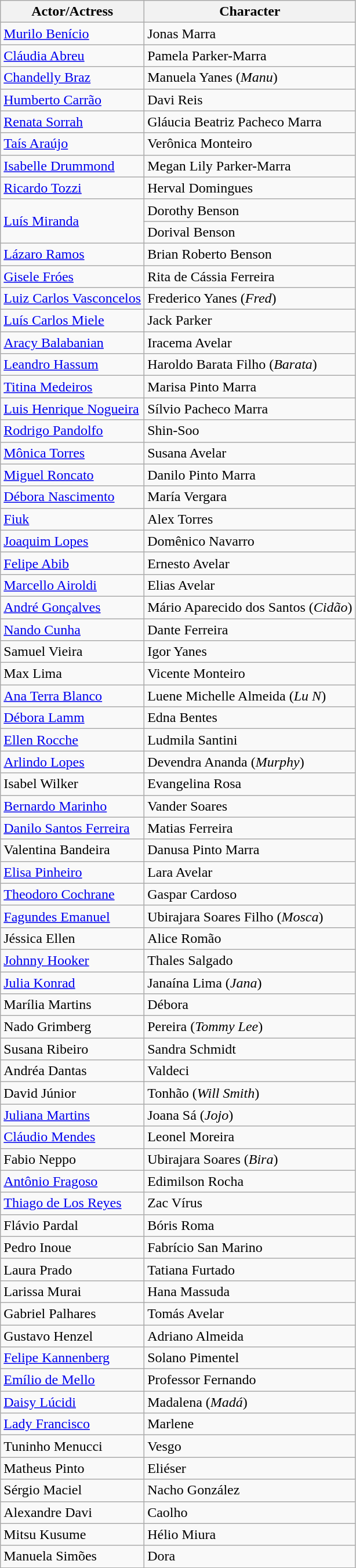<table class="wikitable sortable">
<tr>
<th>Actor/Actress</th>
<th>Character</th>
</tr>
<tr>
<td><a href='#'>Murilo Benício</a></td>
<td>Jonas Marra</td>
</tr>
<tr>
<td><a href='#'>Cláudia Abreu</a></td>
<td>Pamela Parker-Marra</td>
</tr>
<tr>
<td><a href='#'>Chandelly Braz</a></td>
<td>Manuela Yanes (<em>Manu</em>)</td>
</tr>
<tr>
<td><a href='#'>Humberto Carrão</a></td>
<td>Davi Reis</td>
</tr>
<tr>
<td><a href='#'>Renata Sorrah</a></td>
<td>Gláucia Beatriz Pacheco Marra</td>
</tr>
<tr>
<td><a href='#'>Taís Araújo</a></td>
<td>Verônica Monteiro</td>
</tr>
<tr>
<td><a href='#'>Isabelle Drummond</a></td>
<td>Megan Lily Parker-Marra</td>
</tr>
<tr>
<td><a href='#'>Ricardo Tozzi</a></td>
<td>Herval Domingues</td>
</tr>
<tr>
<td rowspan="2"><a href='#'>Luís Miranda</a></td>
<td>Dorothy Benson</td>
</tr>
<tr>
<td>Dorival Benson</td>
</tr>
<tr>
<td><a href='#'>Lázaro Ramos</a></td>
<td>Brian Roberto Benson</td>
</tr>
<tr>
<td><a href='#'>Gisele Fróes</a></td>
<td>Rita de Cássia Ferreira</td>
</tr>
<tr>
<td><a href='#'>Luiz Carlos Vasconcelos</a></td>
<td>Frederico Yanes (<em>Fred</em>)</td>
</tr>
<tr>
<td><a href='#'>Luís Carlos Miele</a></td>
<td>Jack Parker</td>
</tr>
<tr>
<td><a href='#'>Aracy Balabanian</a></td>
<td>Iracema Avelar</td>
</tr>
<tr>
<td><a href='#'>Leandro Hassum</a></td>
<td>Haroldo Barata Filho (<em>Barata</em>)</td>
</tr>
<tr>
<td><a href='#'>Titina Medeiros</a></td>
<td>Marisa Pinto Marra</td>
</tr>
<tr>
<td><a href='#'>Luis Henrique Nogueira</a></td>
<td>Sílvio Pacheco Marra</td>
</tr>
<tr>
<td><a href='#'>Rodrigo Pandolfo</a></td>
<td>Shin-Soo</td>
</tr>
<tr>
<td><a href='#'>Mônica Torres</a></td>
<td>Susana Avelar</td>
</tr>
<tr>
<td><a href='#'>Miguel Roncato</a></td>
<td>Danilo Pinto Marra</td>
</tr>
<tr>
<td><a href='#'>Débora Nascimento</a></td>
<td>María Vergara</td>
</tr>
<tr>
<td><a href='#'>Fiuk</a></td>
<td>Alex Torres</td>
</tr>
<tr>
<td><a href='#'>Joaquim Lopes</a></td>
<td>Domênico Navarro</td>
</tr>
<tr>
<td><a href='#'>Felipe Abib</a></td>
<td>Ernesto Avelar</td>
</tr>
<tr>
<td><a href='#'>Marcello Airoldi</a></td>
<td>Elias Avelar</td>
</tr>
<tr>
<td><a href='#'>André Gonçalves</a></td>
<td>Mário Aparecido dos Santos (<em>Cidão</em>)</td>
</tr>
<tr>
<td><a href='#'>Nando Cunha</a></td>
<td>Dante Ferreira</td>
</tr>
<tr>
<td>Samuel Vieira</td>
<td>Igor Yanes</td>
</tr>
<tr>
<td>Max Lima</td>
<td>Vicente Monteiro</td>
</tr>
<tr>
<td><a href='#'>Ana Terra Blanco</a></td>
<td>Luene Michelle Almeida (<em>Lu N</em>)</td>
</tr>
<tr>
<td><a href='#'>Débora Lamm</a></td>
<td>Edna Bentes</td>
</tr>
<tr>
<td><a href='#'>Ellen Rocche</a></td>
<td>Ludmila Santini</td>
</tr>
<tr>
<td><a href='#'>Arlindo Lopes</a></td>
<td>Devendra Ananda (<em>Murphy</em>)</td>
</tr>
<tr>
<td>Isabel Wilker</td>
<td>Evangelina Rosa</td>
</tr>
<tr>
<td><a href='#'>Bernardo Marinho</a></td>
<td>Vander Soares</td>
</tr>
<tr>
<td><a href='#'>Danilo Santos Ferreira</a></td>
<td>Matias Ferreira</td>
</tr>
<tr>
<td>Valentina Bandeira</td>
<td>Danusa Pinto Marra</td>
</tr>
<tr>
<td><a href='#'>Elisa Pinheiro</a></td>
<td>Lara Avelar</td>
</tr>
<tr>
<td><a href='#'>Theodoro Cochrane</a></td>
<td>Gaspar Cardoso</td>
</tr>
<tr>
<td><a href='#'>Fagundes Emanuel</a></td>
<td>Ubirajara Soares Filho (<em>Mosca</em>)</td>
</tr>
<tr>
<td>Jéssica Ellen</td>
<td>Alice Romão</td>
</tr>
<tr>
<td><a href='#'>Johnny Hooker</a></td>
<td>Thales Salgado</td>
</tr>
<tr>
<td><a href='#'>Julia Konrad</a></td>
<td>Janaína Lima (<em>Jana</em>)</td>
</tr>
<tr>
<td>Marília Martins</td>
<td>Débora</td>
</tr>
<tr>
<td>Nado Grimberg</td>
<td>Pereira (<em>Tommy Lee</em>)</td>
</tr>
<tr>
<td>Susana Ribeiro</td>
<td>Sandra Schmidt</td>
</tr>
<tr>
<td>Andréa Dantas</td>
<td>Valdeci</td>
</tr>
<tr>
<td>David Júnior</td>
<td>Tonhão (<em>Will Smith</em>)</td>
</tr>
<tr>
<td><a href='#'>Juliana Martins</a></td>
<td>Joana Sá (<em>Jojo</em>)</td>
</tr>
<tr>
<td><a href='#'>Cláudio Mendes</a></td>
<td>Leonel Moreira</td>
</tr>
<tr>
<td>Fabio Neppo</td>
<td>Ubirajara Soares (<em>Bira</em>)</td>
</tr>
<tr>
<td><a href='#'>Antônio Fragoso</a></td>
<td>Edimilson Rocha</td>
</tr>
<tr>
<td><a href='#'>Thiago de Los Reyes</a></td>
<td>Zac Vírus</td>
</tr>
<tr>
<td>Flávio Pardal</td>
<td>Bóris Roma</td>
</tr>
<tr>
<td>Pedro Inoue</td>
<td>Fabrício San Marino</td>
</tr>
<tr>
<td>Laura Prado</td>
<td>Tatiana Furtado</td>
</tr>
<tr>
<td>Larissa Murai</td>
<td>Hana Massuda</td>
</tr>
<tr>
<td>Gabriel Palhares</td>
<td>Tomás Avelar</td>
</tr>
<tr>
<td>Gustavo Henzel</td>
<td>Adriano Almeida</td>
</tr>
<tr>
<td><a href='#'>Felipe Kannenberg</a></td>
<td>Solano Pimentel</td>
</tr>
<tr>
<td><a href='#'>Emílio de Mello</a></td>
<td>Professor Fernando</td>
</tr>
<tr>
<td><a href='#'>Daisy Lúcidi</a></td>
<td>Madalena (<em>Madá</em>)</td>
</tr>
<tr>
<td><a href='#'>Lady Francisco</a></td>
<td>Marlene</td>
</tr>
<tr>
<td>Tuninho Menucci</td>
<td>Vesgo</td>
</tr>
<tr>
<td>Matheus Pinto</td>
<td>Eliéser</td>
</tr>
<tr>
<td>Sérgio Maciel</td>
<td>Nacho González</td>
</tr>
<tr>
<td>Alexandre Davi</td>
<td>Caolho</td>
</tr>
<tr>
<td>Mitsu Kusume</td>
<td>Hélio Miura</td>
</tr>
<tr>
<td>Manuela Simões</td>
<td>Dora</td>
</tr>
</table>
